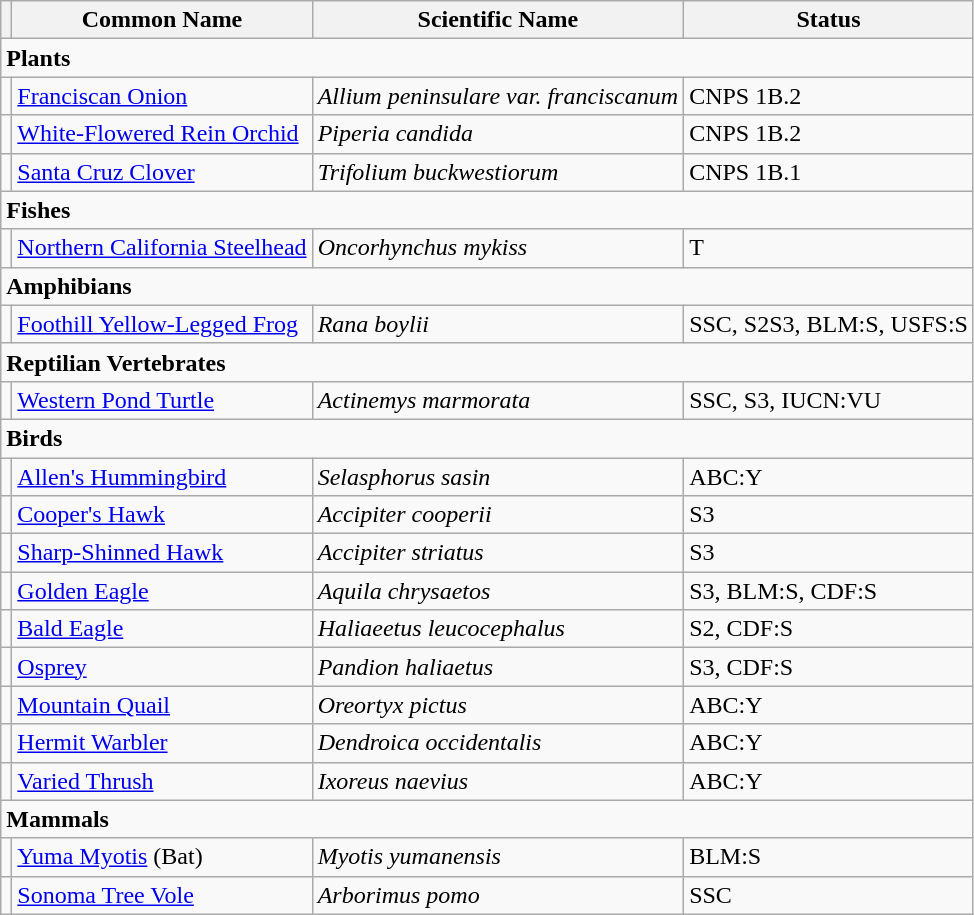<table class="wikitable">
<tr>
<th></th>
<th>Common Name</th>
<th>Scientific Name</th>
<th>Status</th>
</tr>
<tr>
<td colspan="4"><strong>Plants</strong></td>
</tr>
<tr>
<td></td>
<td><a href='#'>Franciscan Onion</a></td>
<td><em>Allium peninsulare var. franciscanum</em></td>
<td>CNPS 1B.2</td>
</tr>
<tr>
<td></td>
<td><a href='#'>White-Flowered Rein Orchid</a></td>
<td><em>Piperia candida</em></td>
<td>CNPS 1B.2</td>
</tr>
<tr>
<td></td>
<td><a href='#'>Santa Cruz Clover</a></td>
<td><em>Trifolium buckwestiorum</em></td>
<td>CNPS 1B.1</td>
</tr>
<tr>
<td colspan="4"><strong>Fishes</strong></td>
</tr>
<tr>
<td></td>
<td><a href='#'>Northern California Steelhead</a></td>
<td><em>Oncorhynchus mykiss</em></td>
<td>T</td>
</tr>
<tr>
<td colspan="4"><strong>Amphibians</strong></td>
</tr>
<tr>
<td></td>
<td><a href='#'>Foothill Yellow-Legged Frog</a></td>
<td><em>Rana boylii</em></td>
<td>SSC, S2S3, BLM:S, USFS:S</td>
</tr>
<tr>
<td colspan="4"><strong>Reptilian Vertebrates</strong></td>
</tr>
<tr>
<td></td>
<td><a href='#'>Western Pond Turtle</a></td>
<td><em>Actinemys marmorata</em></td>
<td>SSC, S3, IUCN:VU</td>
</tr>
<tr>
<td colspan="4"><strong>Birds</strong></td>
</tr>
<tr>
<td></td>
<td><a href='#'>Allen's Hummingbird</a></td>
<td><em>Selasphorus sasin</em></td>
<td>ABC:Y</td>
</tr>
<tr>
<td></td>
<td><a href='#'>Cooper's Hawk</a></td>
<td><em>Accipiter cooperii</em></td>
<td>S3</td>
</tr>
<tr>
<td></td>
<td><a href='#'>Sharp-Shinned Hawk</a></td>
<td><em>Accipiter striatus</em></td>
<td>S3</td>
</tr>
<tr>
<td></td>
<td><a href='#'>Golden Eagle</a></td>
<td><em>Aquila chrysaetos</em></td>
<td>S3, BLM:S, CDF:S</td>
</tr>
<tr>
<td></td>
<td><a href='#'>Bald Eagle</a></td>
<td><em>Haliaeetus leucocephalus</em></td>
<td>S2, CDF:S</td>
</tr>
<tr>
<td></td>
<td><a href='#'>Osprey</a></td>
<td><em>Pandion haliaetus</em></td>
<td>S3, CDF:S</td>
</tr>
<tr>
<td></td>
<td><a href='#'>Mountain Quail</a></td>
<td><em>Oreortyx pictus</em></td>
<td>ABC:Y</td>
</tr>
<tr>
<td></td>
<td><a href='#'>Hermit Warbler</a></td>
<td><em>Dendroica occidentalis</em></td>
<td>ABC:Y</td>
</tr>
<tr>
<td></td>
<td><a href='#'>Varied Thrush</a></td>
<td><em>Ixoreus naevius</em></td>
<td>ABC:Y</td>
</tr>
<tr>
<td colspan="4"><strong>Mammals</strong></td>
</tr>
<tr>
<td></td>
<td><a href='#'>Yuma Myotis</a> (Bat)</td>
<td><em>Myotis yumanensis</em></td>
<td>BLM:S</td>
</tr>
<tr>
<td></td>
<td><a href='#'>Sonoma Tree Vole</a></td>
<td><em>Arborimus pomo</em></td>
<td>SSC</td>
</tr>
</table>
